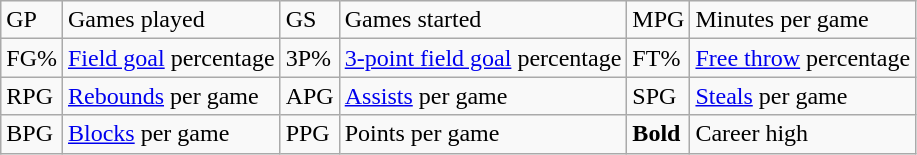<table class="wikitable">
<tr>
<td>GP</td>
<td>Games played</td>
<td>GS</td>
<td>Games started</td>
<td>MPG</td>
<td>Minutes per game</td>
</tr>
<tr>
<td>FG%</td>
<td><a href='#'>Field goal</a> percentage</td>
<td>3P%</td>
<td><a href='#'>3-point field goal</a> percentage</td>
<td>FT%</td>
<td><a href='#'>Free throw</a> percentage</td>
</tr>
<tr>
<td>RPG</td>
<td><a href='#'>Rebounds</a> per game</td>
<td>APG</td>
<td><a href='#'>Assists</a> per game</td>
<td>SPG</td>
<td><a href='#'>Steals</a> per game</td>
</tr>
<tr>
<td>BPG</td>
<td><a href='#'>Blocks</a> per game</td>
<td>PPG</td>
<td>Points per game</td>
<td><strong>Bold</strong></td>
<td>Career high</td>
</tr>
</table>
